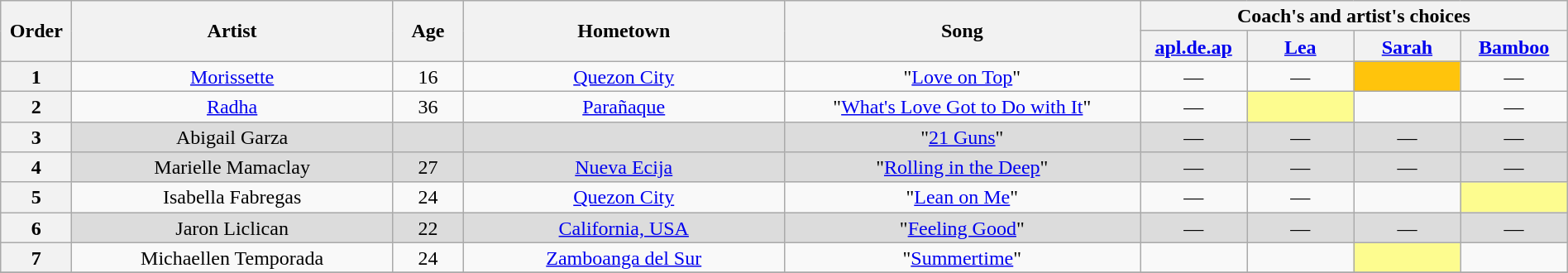<table class="wikitable" style="text-align:center; line-height:17px; width:100%;">
<tr>
<th rowspan="2" scope="col" style="width:04%;">Order</th>
<th rowspan="2" scope="col" style="width:18%;">Artist</th>
<th rowspan="2" scope="col" style="width:04%;">Age</th>
<th rowspan="2" scope="col" style="width:18%;">Hometown</th>
<th rowspan="2" scope="col" style="width:20%;">Song</th>
<th colspan="4" scope="col" style="width:24%;">Coach's and artist's choices</th>
</tr>
<tr>
<th style="width:06%;"><a href='#'>apl.de.ap</a></th>
<th style="width:06%;"><a href='#'>Lea</a></th>
<th style="width:06%;"><a href='#'>Sarah</a></th>
<th style="width:06%;"><a href='#'>Bamboo</a></th>
</tr>
<tr>
<th scope="row">1</th>
<td><a href='#'>Morissette</a></td>
<td>16</td>
<td><a href='#'>Quezon City</a></td>
<td>"<a href='#'>Love on Top</a>"</td>
<td>—</td>
<td>—</td>
<td style="background:#FFC40C;"><strong></strong></td>
<td>—</td>
</tr>
<tr>
<th scope="row">2</th>
<td><a href='#'>Radha</a></td>
<td>36</td>
<td><a href='#'>Parañaque</a></td>
<td>"<a href='#'>What's Love Got to Do with It</a>"</td>
<td>—</td>
<td style="background:#fdfc8f;"><strong></strong></td>
<td><strong></strong></td>
<td>—</td>
</tr>
<tr>
<th scope="row">3</th>
<td style="background:#DCDCDC;">Abigail Garza</td>
<td style="background:#DCDCDC;"></td>
<td style="background:#DCDCDC;"></td>
<td style="background:#DCDCDC;">"<a href='#'>21 Guns</a>"</td>
<td style="background:#DCDCDC;">—</td>
<td style="background:#DCDCDC;">—</td>
<td style="background:#DCDCDC;">—</td>
<td style="background:#DCDCDC;">—</td>
</tr>
<tr>
<th scope="row">4</th>
<td style="background:#DCDCDC;">Marielle Mamaclay</td>
<td style="background:#DCDCDC;">27</td>
<td style="background:#DCDCDC;"><a href='#'>Nueva Ecija</a></td>
<td style="background:#DCDCDC;">"<a href='#'>Rolling in the Deep</a>"</td>
<td style="background:#DCDCDC;">—</td>
<td style="background:#DCDCDC;">—</td>
<td style="background:#DCDCDC;">—</td>
<td style="background:#DCDCDC;">—</td>
</tr>
<tr>
<th scope="row">5</th>
<td>Isabella Fabregas</td>
<td>24</td>
<td><a href='#'>Quezon City</a></td>
<td>"<a href='#'>Lean on Me</a>"</td>
<td>—</td>
<td>—</td>
<td><strong></strong></td>
<td style="background:#fdfc8f;"><strong></strong></td>
</tr>
<tr>
<th scope="row">6</th>
<td style="background:#DCDCDC;">Jaron Liclican</td>
<td style="background:#DCDCDC;">22</td>
<td style="background:#DCDCDC;"><a href='#'>California, USA</a></td>
<td style="background:#DCDCDC;">"<a href='#'>Feeling Good</a>"</td>
<td style="background:#DCDCDC;">—</td>
<td style="background:#DCDCDC;">—</td>
<td style="background:#DCDCDC;">—</td>
<td style="background:#DCDCDC;">—</td>
</tr>
<tr>
<th scope="row">7</th>
<td>Michaellen Temporada</td>
<td>24</td>
<td><a href='#'>Zamboanga del Sur</a></td>
<td>"<a href='#'>Summertime</a>"</td>
<td><strong></strong></td>
<td><strong></strong></td>
<td style="background:#fdfc8f;"><strong></strong></td>
<td><strong></strong></td>
</tr>
<tr>
</tr>
</table>
